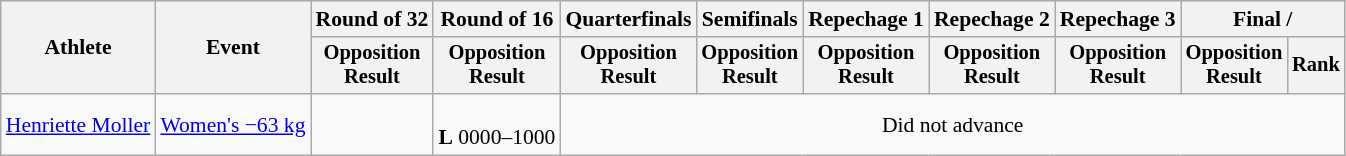<table class="wikitable" style="font-size:90%">
<tr>
<th rowspan="2">Athlete</th>
<th rowspan="2">Event</th>
<th>Round of 32</th>
<th>Round of 16</th>
<th>Quarterfinals</th>
<th>Semifinals</th>
<th>Repechage 1</th>
<th>Repechage 2</th>
<th>Repechage 3</th>
<th colspan=2>Final / </th>
</tr>
<tr style="font-size:95%">
<th>Opposition<br>Result</th>
<th>Opposition<br>Result</th>
<th>Opposition<br>Result</th>
<th>Opposition<br>Result</th>
<th>Opposition<br>Result</th>
<th>Opposition<br>Result</th>
<th>Opposition<br>Result</th>
<th>Opposition<br>Result</th>
<th>Rank</th>
</tr>
<tr align=center>
<td align=left><a href='#'>Henriette Moller</a></td>
<td align=left><a href='#'>Women's −63 kg</a></td>
<td></td>
<td><br><strong>L</strong> 0000–1000</td>
<td colspan=7>Did not advance</td>
</tr>
</table>
